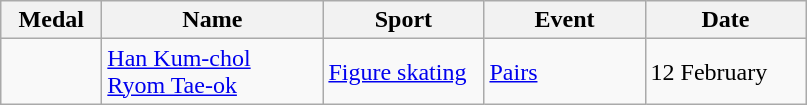<table class="wikitable" style="font-size:100%">
<tr>
<th width=60>Medal</th>
<th width=140>Name</th>
<th width=100>Sport</th>
<th width=100>Event</th>
<th width=100>Date</th>
</tr>
<tr>
<td></td>
<td><a href='#'>Han Kum-chol</a><br><a href='#'>Ryom Tae-ok</a></td>
<td><a href='#'>Figure skating</a></td>
<td><a href='#'>Pairs</a></td>
<td>12 February</td>
</tr>
</table>
